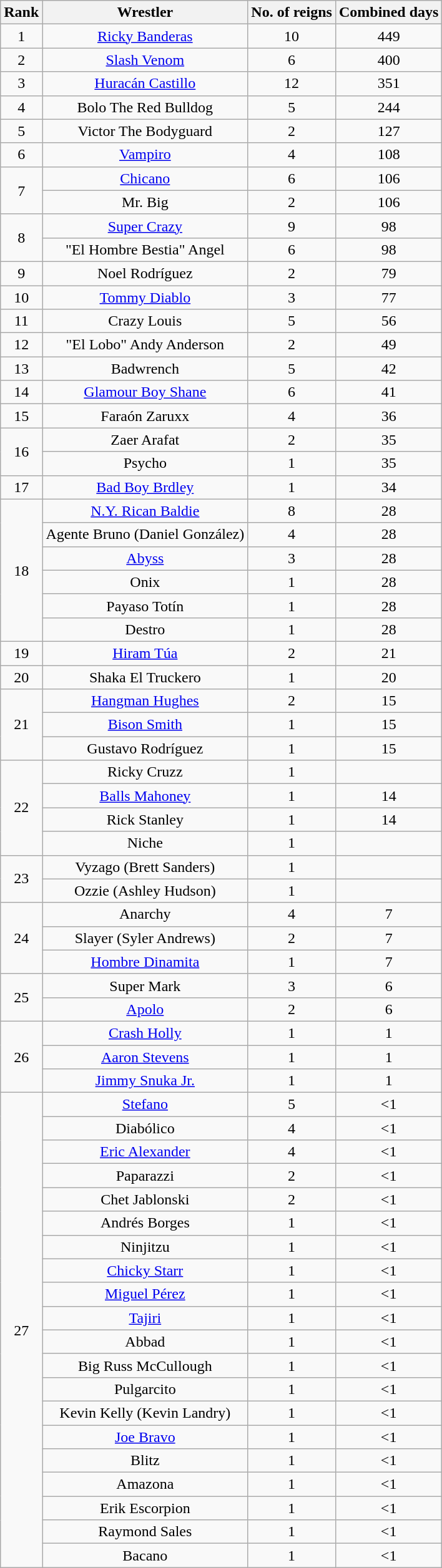<table class="wikitable sortable" style="text-align:center;">
<tr>
<th scope="col">Rank</th>
<th scope="col">Wrestler</th>
<th scope="col">No. of reigns</th>
<th scope="col">Combined days</th>
</tr>
<tr>
<td>1</td>
<td><a href='#'>Ricky Banderas</a></td>
<td>10</td>
<td>449</td>
</tr>
<tr>
<td>2</td>
<td><a href='#'>Slash Venom</a></td>
<td>6</td>
<td>400</td>
</tr>
<tr>
<td>3</td>
<td><a href='#'>Huracán Castillo</a></td>
<td>12</td>
<td>351</td>
</tr>
<tr>
<td>4</td>
<td>Bolo The Red Bulldog</td>
<td>5</td>
<td>244</td>
</tr>
<tr>
<td>5</td>
<td>Victor The Bodyguard</td>
<td>2</td>
<td>127</td>
</tr>
<tr>
<td>6</td>
<td><a href='#'>Vampiro</a></td>
<td>4</td>
<td>108</td>
</tr>
<tr>
<td rowspan=2>7</td>
<td><a href='#'>Chicano</a></td>
<td>6</td>
<td>106</td>
</tr>
<tr>
<td>Mr. Big</td>
<td>2</td>
<td>106</td>
</tr>
<tr>
<td rowspan=2>8</td>
<td><a href='#'>Super Crazy</a></td>
<td>9</td>
<td>98</td>
</tr>
<tr>
<td>"El Hombre Bestia" Angel</td>
<td>6</td>
<td>98</td>
</tr>
<tr>
<td>9</td>
<td>Noel Rodríguez</td>
<td>2</td>
<td>79</td>
</tr>
<tr>
<td>10</td>
<td><a href='#'>Tommy Diablo</a></td>
<td>3</td>
<td>77</td>
</tr>
<tr>
<td>11</td>
<td>Crazy Louis</td>
<td>5</td>
<td>56</td>
</tr>
<tr>
<td>12</td>
<td>"El Lobo" Andy Anderson</td>
<td>2</td>
<td>49</td>
</tr>
<tr>
<td>13</td>
<td>Badwrench</td>
<td>5</td>
<td>42</td>
</tr>
<tr>
<td>14</td>
<td><a href='#'>Glamour Boy Shane</a></td>
<td>6</td>
<td>41</td>
</tr>
<tr>
<td>15</td>
<td>Faraón Zaruxx</td>
<td>4</td>
<td>36</td>
</tr>
<tr>
<td rowspan=2>16</td>
<td>Zaer Arafat</td>
<td>2</td>
<td>35</td>
</tr>
<tr>
<td>Psycho</td>
<td>1</td>
<td>35</td>
</tr>
<tr>
<td>17</td>
<td><a href='#'>Bad Boy Brdley</a></td>
<td>1</td>
<td>34</td>
</tr>
<tr>
<td rowspan=6>18</td>
<td><a href='#'>N.Y. Rican Baldie</a></td>
<td>8</td>
<td>28</td>
</tr>
<tr>
<td>Agente Bruno (Daniel González)</td>
<td>4</td>
<td>28</td>
</tr>
<tr>
<td><a href='#'>Abyss</a></td>
<td>3</td>
<td>28</td>
</tr>
<tr>
<td>Onix</td>
<td>1</td>
<td>28</td>
</tr>
<tr>
<td>Payaso Totín</td>
<td>1</td>
<td>28</td>
</tr>
<tr>
<td>Destro</td>
<td>1</td>
<td>28</td>
</tr>
<tr>
<td>19</td>
<td><a href='#'>Hiram Túa</a></td>
<td>2</td>
<td>21</td>
</tr>
<tr>
<td>20</td>
<td>Shaka El Truckero</td>
<td>1</td>
<td>20</td>
</tr>
<tr>
<td rowspan=3>21</td>
<td><a href='#'>Hangman Hughes</a></td>
<td>2</td>
<td>15</td>
</tr>
<tr>
<td><a href='#'>Bison Smith</a></td>
<td>1</td>
<td>15</td>
</tr>
<tr>
<td>Gustavo Rodríguez</td>
<td>1</td>
<td>15</td>
</tr>
<tr>
<td rowspan=4>22</td>
<td>Ricky Cruzz</td>
<td>1</td>
<td></td>
</tr>
<tr>
<td><a href='#'>Balls Mahoney</a></td>
<td>1</td>
<td>14</td>
</tr>
<tr>
<td>Rick Stanley</td>
<td>1</td>
<td>14</td>
</tr>
<tr>
<td>Niche</td>
<td>1</td>
<td></td>
</tr>
<tr>
<td rowspan=2>23</td>
<td>Vyzago (Brett Sanders)</td>
<td>1</td>
<td></td>
</tr>
<tr>
<td>Ozzie (Ashley Hudson)</td>
<td>1</td>
<td></td>
</tr>
<tr>
<td rowspan=3>24</td>
<td>Anarchy</td>
<td>4</td>
<td>7</td>
</tr>
<tr>
<td>Slayer (Syler Andrews)</td>
<td>2</td>
<td>7</td>
</tr>
<tr>
<td><a href='#'>Hombre Dinamita</a></td>
<td>1</td>
<td>7</td>
</tr>
<tr>
<td rowspan=2>25</td>
<td>Super Mark</td>
<td>3</td>
<td>6</td>
</tr>
<tr>
<td><a href='#'>Apolo</a></td>
<td>2</td>
<td>6</td>
</tr>
<tr>
<td rowspan=3>26</td>
<td><a href='#'>Crash Holly</a></td>
<td>1</td>
<td>1</td>
</tr>
<tr>
<td><a href='#'>Aaron Stevens</a></td>
<td>1</td>
<td>1</td>
</tr>
<tr>
<td><a href='#'>Jimmy Snuka Jr.</a></td>
<td>1</td>
<td>1</td>
</tr>
<tr>
<td rowspan=20>27</td>
<td><a href='#'>Stefano</a></td>
<td>5</td>
<td><1</td>
</tr>
<tr>
<td>Diabólico</td>
<td>4</td>
<td><1</td>
</tr>
<tr>
<td><a href='#'>Eric Alexander</a></td>
<td>4</td>
<td><1</td>
</tr>
<tr>
<td>Paparazzi</td>
<td>2</td>
<td><1</td>
</tr>
<tr>
<td>Chet Jablonski</td>
<td>2</td>
<td><1</td>
</tr>
<tr>
<td>Andrés Borges</td>
<td>1</td>
<td><1</td>
</tr>
<tr>
<td>Ninjitzu</td>
<td>1</td>
<td><1</td>
</tr>
<tr>
<td><a href='#'>Chicky Starr</a></td>
<td>1</td>
<td><1</td>
</tr>
<tr>
<td><a href='#'>Miguel Pérez</a></td>
<td>1</td>
<td><1</td>
</tr>
<tr>
<td><a href='#'>Tajiri</a></td>
<td>1</td>
<td><1</td>
</tr>
<tr>
<td>Abbad</td>
<td>1</td>
<td><1</td>
</tr>
<tr>
<td>Big Russ McCullough</td>
<td>1</td>
<td><1</td>
</tr>
<tr>
<td>Pulgarcito</td>
<td>1</td>
<td><1</td>
</tr>
<tr>
<td>Kevin Kelly (Kevin Landry)</td>
<td>1</td>
<td><1</td>
</tr>
<tr>
<td><a href='#'>Joe Bravo</a></td>
<td>1</td>
<td><1</td>
</tr>
<tr>
<td>Blitz</td>
<td>1</td>
<td><1</td>
</tr>
<tr>
<td>Amazona</td>
<td>1</td>
<td><1</td>
</tr>
<tr>
<td>Erik Escorpion</td>
<td>1</td>
<td><1</td>
</tr>
<tr>
<td>Raymond Sales</td>
<td>1</td>
<td><1</td>
</tr>
<tr>
<td>Bacano</td>
<td>1</td>
<td><1</td>
</tr>
</table>
